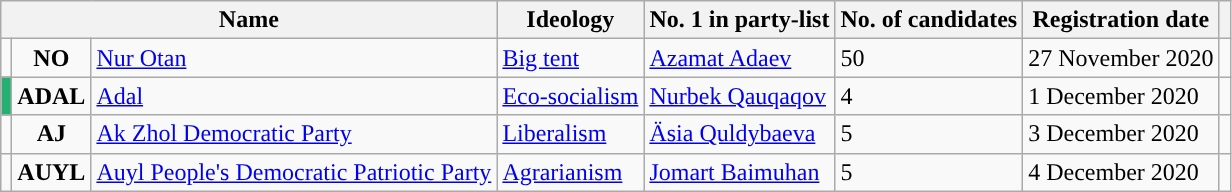<table class="wikitable">
<tr>
<th colspan="3">Name</th>
<th>Ideology</th>
<th>No. 1 in party-list</th>
<th>No. of candidates</th>
<th>Registration date</th>
<th></th>
</tr>
<tr>
<td></td>
<td align="center"><strong>NO</strong></td>
<td><a href='#'>Nur Otan</a></td>
<td><a href='#'>Big tent</a></td>
<td><a href='#'>Azamat Adaev</a></td>
<td>50</td>
<td>27 November 2020</td>
<td></td>
</tr>
<tr>
<td bgcolor="#25B072"></td>
<td align="center"><strong>ADAL</strong></td>
<td><a href='#'>Adal</a></td>
<td><a href='#'>Eco-socialism</a></td>
<td><a href='#'>Nurbek Qauqaqov</a></td>
<td>4</td>
<td>1 December 2020</td>
<td></td>
</tr>
<tr>
<td></td>
<td align="center"><strong>AJ</strong></td>
<td><a href='#'>Ak Zhol Democratic Party</a></td>
<td><a href='#'>Liberalism</a></td>
<td><a href='#'>Äsia Quldybaeva</a></td>
<td>5</td>
<td>3 December 2020</td>
<td></td>
</tr>
<tr>
<td></td>
<td align="center"><strong>AUYL</strong></td>
<td><a href='#'>Auyl People's Democratic Patriotic Party</a></td>
<td><a href='#'>Agrarianism</a></td>
<td><a href='#'>Jomart Baimuhan</a></td>
<td>5</td>
<td>4 December 2020</td>
<td></td>
</tr>
</table>
